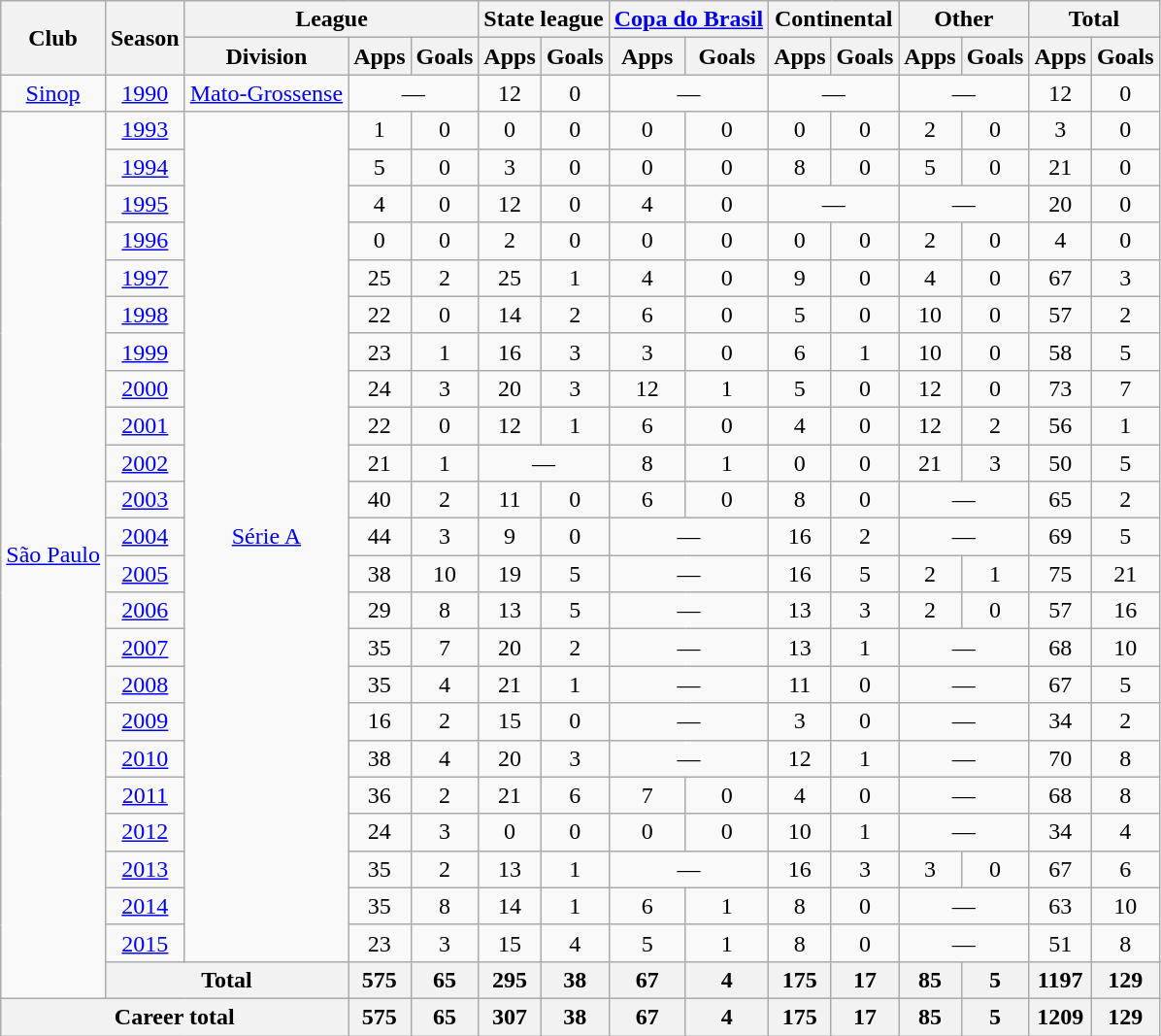<table class="wikitable" style="text-align:center">
<tr>
<th rowspan="2">Club</th>
<th rowspan="2">Season</th>
<th colspan="3">League</th>
<th colspan="2">State league</th>
<th colspan="2"><a href='#'>Copa do Brasil</a></th>
<th colspan="2">Continental</th>
<th colspan="2">Other</th>
<th colspan="2">Total</th>
</tr>
<tr>
<th>Division</th>
<th>Apps</th>
<th>Goals</th>
<th>Apps</th>
<th>Goals</th>
<th>Apps</th>
<th>Goals</th>
<th>Apps</th>
<th>Goals</th>
<th>Apps</th>
<th>Goals</th>
<th>Apps</th>
<th>Goals</th>
</tr>
<tr>
<td><a href='#'>Sinop</a></td>
<td><a href='#'>1990</a></td>
<td><a href='#'>Mato-Grossense</a></td>
<td colspan="2">—</td>
<td>12</td>
<td>0</td>
<td colspan="2">—</td>
<td colspan="2">—</td>
<td colspan="2">—</td>
<td>12</td>
<td>0</td>
</tr>
<tr>
<td rowspan="24"><a href='#'>São Paulo</a></td>
<td><a href='#'>1993</a></td>
<td rowspan="23"><a href='#'>Série A</a></td>
<td>1</td>
<td>0</td>
<td>0</td>
<td>0</td>
<td>0</td>
<td>0</td>
<td>0</td>
<td>0</td>
<td>2</td>
<td>0</td>
<td>3</td>
<td>0</td>
</tr>
<tr>
<td><a href='#'>1994</a></td>
<td>5</td>
<td>0</td>
<td>3</td>
<td>0</td>
<td>0</td>
<td>0</td>
<td>8</td>
<td>0</td>
<td>5</td>
<td>0</td>
<td>21</td>
<td>0</td>
</tr>
<tr>
<td><a href='#'>1995</a></td>
<td>4</td>
<td>0</td>
<td>12</td>
<td>0</td>
<td>4</td>
<td>0</td>
<td colspan="2">—</td>
<td colspan="2">—</td>
<td>20</td>
<td>0</td>
</tr>
<tr>
<td><a href='#'>1996</a></td>
<td>0</td>
<td>0</td>
<td>2</td>
<td>0</td>
<td>0</td>
<td>0</td>
<td>0</td>
<td>0</td>
<td>2</td>
<td>0</td>
<td>4</td>
<td>0</td>
</tr>
<tr>
<td><a href='#'>1997</a></td>
<td>25</td>
<td>2</td>
<td>25</td>
<td>1</td>
<td>4</td>
<td>0</td>
<td>9</td>
<td>0</td>
<td>4</td>
<td>0</td>
<td>67</td>
<td>3</td>
</tr>
<tr>
<td><a href='#'>1998</a></td>
<td>22</td>
<td>0</td>
<td>14</td>
<td>2</td>
<td>6</td>
<td>0</td>
<td>5</td>
<td>0</td>
<td>10</td>
<td>0</td>
<td>57</td>
<td>2</td>
</tr>
<tr>
<td><a href='#'>1999</a></td>
<td>23</td>
<td>1</td>
<td>16</td>
<td>3</td>
<td>3</td>
<td>0</td>
<td>6</td>
<td>1</td>
<td>10</td>
<td>0</td>
<td>58</td>
<td>5</td>
</tr>
<tr>
<td><a href='#'>2000</a></td>
<td>24</td>
<td>3</td>
<td>20</td>
<td>3</td>
<td>12</td>
<td>1</td>
<td>5</td>
<td>0</td>
<td>12</td>
<td>0</td>
<td>73</td>
<td>7</td>
</tr>
<tr>
<td><a href='#'>2001</a></td>
<td>22</td>
<td>0</td>
<td>12</td>
<td>1</td>
<td>6</td>
<td>0</td>
<td>4</td>
<td>0</td>
<td>12</td>
<td>2</td>
<td>56</td>
<td>1</td>
</tr>
<tr>
<td><a href='#'>2002</a></td>
<td>21</td>
<td>1</td>
<td colspan="2">—</td>
<td>8</td>
<td>1</td>
<td>0</td>
<td>0</td>
<td>21</td>
<td>3</td>
<td>50</td>
<td>5</td>
</tr>
<tr>
<td><a href='#'>2003</a></td>
<td>40</td>
<td>2</td>
<td>11</td>
<td>0</td>
<td>6</td>
<td>0</td>
<td>8</td>
<td>0</td>
<td colspan="2">—</td>
<td>65</td>
<td>2</td>
</tr>
<tr>
<td><a href='#'>2004</a></td>
<td>44</td>
<td>3</td>
<td>9</td>
<td>0</td>
<td colspan="2">—</td>
<td>16</td>
<td>2</td>
<td colspan="2">—</td>
<td>69</td>
<td>5</td>
</tr>
<tr>
<td><a href='#'>2005</a></td>
<td>38</td>
<td>10</td>
<td>19</td>
<td>5</td>
<td colspan="2">—</td>
<td>16</td>
<td>5</td>
<td>2</td>
<td>1</td>
<td>75</td>
<td>21</td>
</tr>
<tr>
<td><a href='#'>2006</a></td>
<td>29</td>
<td>8</td>
<td>13</td>
<td>5</td>
<td colspan="2">—</td>
<td>13</td>
<td>3</td>
<td>2</td>
<td>0</td>
<td>57</td>
<td>16</td>
</tr>
<tr>
<td><a href='#'>2007</a></td>
<td>35</td>
<td>7</td>
<td>20</td>
<td>2</td>
<td colspan="2">—</td>
<td>13</td>
<td>1</td>
<td colspan="2">—</td>
<td>68</td>
<td>10</td>
</tr>
<tr>
<td><a href='#'>2008</a></td>
<td>35</td>
<td>4</td>
<td>21</td>
<td>1</td>
<td colspan="2">—</td>
<td>11</td>
<td>0</td>
<td colspan="2">—</td>
<td>67</td>
<td>5</td>
</tr>
<tr>
<td><a href='#'>2009</a></td>
<td>16</td>
<td>2</td>
<td>15</td>
<td>0</td>
<td colspan="2">—</td>
<td>3</td>
<td>0</td>
<td colspan="2">—</td>
<td>34</td>
<td>2</td>
</tr>
<tr>
<td><a href='#'>2010</a></td>
<td>38</td>
<td>4</td>
<td>20</td>
<td>3</td>
<td colspan="2">—</td>
<td>12</td>
<td>1</td>
<td colspan="2">—</td>
<td>70</td>
<td>8</td>
</tr>
<tr>
<td><a href='#'>2011</a></td>
<td>36</td>
<td>2</td>
<td>21</td>
<td>6</td>
<td>7</td>
<td>0</td>
<td>4</td>
<td>0</td>
<td colspan="2">—</td>
<td>68</td>
<td>8</td>
</tr>
<tr>
<td><a href='#'>2012</a></td>
<td>24</td>
<td>3</td>
<td>0</td>
<td>0</td>
<td>0</td>
<td>0</td>
<td>10</td>
<td>1</td>
<td colspan="2">—</td>
<td>34</td>
<td>4</td>
</tr>
<tr>
<td><a href='#'>2013</a></td>
<td>35</td>
<td>2</td>
<td>13</td>
<td>1</td>
<td colspan="2">—</td>
<td>16</td>
<td>3</td>
<td>3</td>
<td>0</td>
<td>67</td>
<td>6</td>
</tr>
<tr>
<td><a href='#'>2014</a></td>
<td>35</td>
<td>8</td>
<td>14</td>
<td>1</td>
<td>6</td>
<td>1</td>
<td>8</td>
<td>0</td>
<td colspan="2">—</td>
<td>63</td>
<td>10</td>
</tr>
<tr>
<td><a href='#'>2015</a></td>
<td>23</td>
<td>3</td>
<td>15</td>
<td>4</td>
<td>5</td>
<td>1</td>
<td>8</td>
<td>0</td>
<td colspan="2">—</td>
<td>51</td>
<td>8</td>
</tr>
<tr>
<th colspan="2">Total</th>
<th>575</th>
<th>65</th>
<th>295</th>
<th>38</th>
<th>67</th>
<th>4</th>
<th>175</th>
<th>17</th>
<th>85</th>
<th>5</th>
<th>1197</th>
<th>129</th>
</tr>
<tr>
<th colspan="3">Career total</th>
<th>575</th>
<th>65</th>
<th>307</th>
<th>38</th>
<th>67</th>
<th>4</th>
<th>175</th>
<th>17</th>
<th>85</th>
<th>5</th>
<th>1209</th>
<th>129</th>
</tr>
</table>
